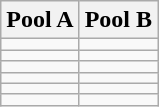<table class="wikitable">
<tr>
<th width=50%>Pool A</th>
<th width=50%>Pool B</th>
</tr>
<tr>
<td></td>
<td></td>
</tr>
<tr>
<td></td>
<td></td>
</tr>
<tr>
<td></td>
<td></td>
</tr>
<tr>
<td></td>
<td></td>
</tr>
<tr>
<td></td>
<td></td>
</tr>
<tr>
<td></td>
<td></td>
</tr>
</table>
